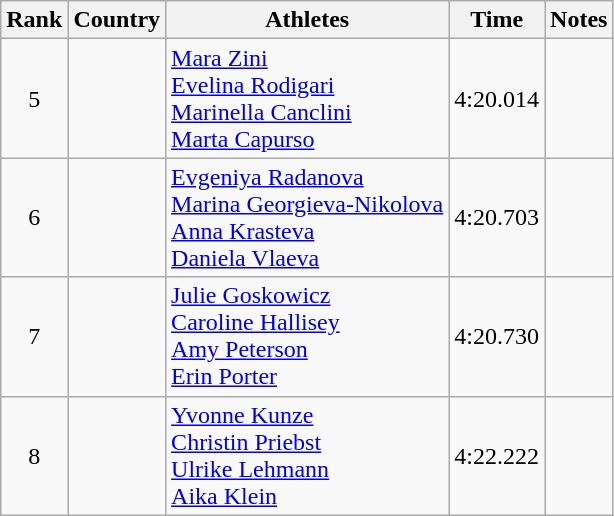<table class="wikitable" style="text-align:center">
<tr>
<th>Rank</th>
<th>Country</th>
<th>Athletes</th>
<th>Time</th>
<th>Notes</th>
</tr>
<tr>
<td>5</td>
<td align=left></td>
<td align=left><a href='#'>Mara Zini</a> <br> <a href='#'>Evelina Rodigari</a> <br> <a href='#'>Marinella Canclini</a> <br> <a href='#'>Marta Capurso</a></td>
<td>4:20.014</td>
<td></td>
</tr>
<tr>
<td>6</td>
<td align=left></td>
<td align=left><a href='#'>Evgeniya Radanova</a> <br> <a href='#'>Marina Georgieva-Nikolova</a> <br> <a href='#'>Anna Krasteva</a> <br> <a href='#'>Daniela Vlaeva</a></td>
<td>4:20.703</td>
<td></td>
</tr>
<tr>
<td>7</td>
<td align=left></td>
<td align=left><a href='#'>Julie Goskowicz</a> <br> <a href='#'>Caroline Hallisey</a> <br> <a href='#'>Amy Peterson</a> <br> <a href='#'>Erin Porter</a></td>
<td>4:20.730</td>
<td></td>
</tr>
<tr>
<td>8</td>
<td align=left></td>
<td align=left><a href='#'>Yvonne Kunze</a> <br> <a href='#'>Christin Priebst</a> <br> <a href='#'>Ulrike Lehmann</a> <br> <a href='#'>Aika Klein</a></td>
<td>4:22.222</td>
<td></td>
</tr>
</table>
